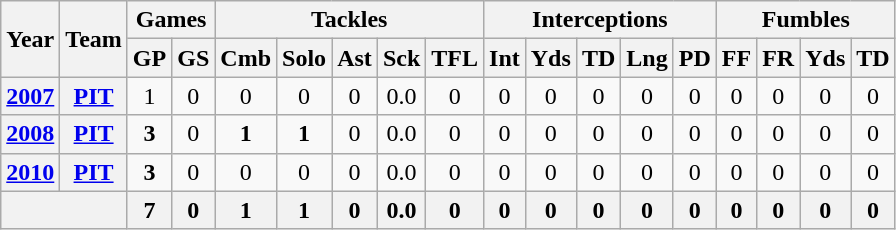<table class="wikitable" style="text-align:center">
<tr>
<th rowspan="2">Year</th>
<th rowspan="2">Team</th>
<th colspan="2">Games</th>
<th colspan="5">Tackles</th>
<th colspan="5">Interceptions</th>
<th colspan="4">Fumbles</th>
</tr>
<tr>
<th>GP</th>
<th>GS</th>
<th>Cmb</th>
<th>Solo</th>
<th>Ast</th>
<th>Sck</th>
<th>TFL</th>
<th>Int</th>
<th>Yds</th>
<th>TD</th>
<th>Lng</th>
<th>PD</th>
<th>FF</th>
<th>FR</th>
<th>Yds</th>
<th>TD</th>
</tr>
<tr>
<th><a href='#'>2007</a></th>
<th><a href='#'>PIT</a></th>
<td>1</td>
<td>0</td>
<td>0</td>
<td>0</td>
<td>0</td>
<td>0.0</td>
<td>0</td>
<td>0</td>
<td>0</td>
<td>0</td>
<td>0</td>
<td>0</td>
<td>0</td>
<td>0</td>
<td>0</td>
<td>0</td>
</tr>
<tr>
<th><a href='#'>2008</a></th>
<th><a href='#'>PIT</a></th>
<td><strong>3</strong></td>
<td>0</td>
<td><strong>1</strong></td>
<td><strong>1</strong></td>
<td>0</td>
<td>0.0</td>
<td>0</td>
<td>0</td>
<td>0</td>
<td>0</td>
<td>0</td>
<td>0</td>
<td>0</td>
<td>0</td>
<td>0</td>
<td>0</td>
</tr>
<tr>
<th><a href='#'>2010</a></th>
<th><a href='#'>PIT</a></th>
<td><strong>3</strong></td>
<td>0</td>
<td>0</td>
<td>0</td>
<td>0</td>
<td>0.0</td>
<td>0</td>
<td>0</td>
<td>0</td>
<td>0</td>
<td>0</td>
<td>0</td>
<td>0</td>
<td>0</td>
<td>0</td>
<td>0</td>
</tr>
<tr>
<th colspan="2"></th>
<th>7</th>
<th>0</th>
<th>1</th>
<th>1</th>
<th>0</th>
<th>0.0</th>
<th>0</th>
<th>0</th>
<th>0</th>
<th>0</th>
<th>0</th>
<th>0</th>
<th>0</th>
<th>0</th>
<th>0</th>
<th>0</th>
</tr>
</table>
